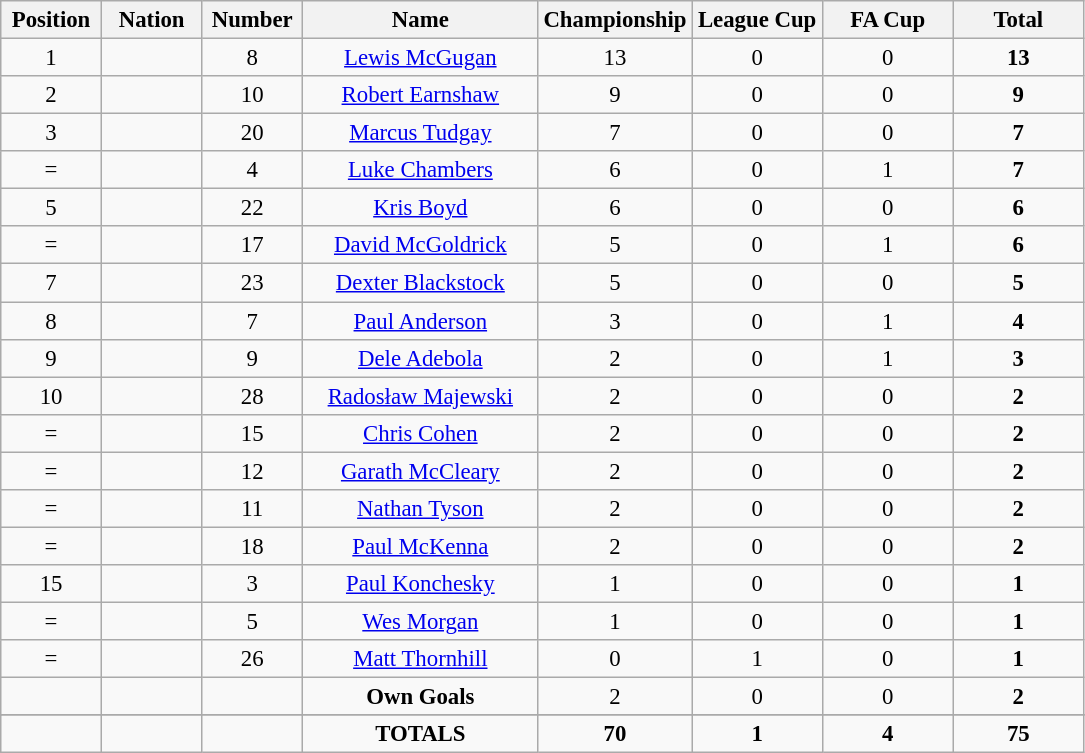<table class="wikitable" style="font-size: 95%; text-align: center;">
<tr>
<th width=60>Position</th>
<th width=60>Nation</th>
<th width=60>Number</th>
<th width=150>Name</th>
<th width=80>Championship</th>
<th width=80>League Cup</th>
<th width=80>FA Cup</th>
<th width=80>Total</th>
</tr>
<tr>
<td>1</td>
<td></td>
<td>8</td>
<td><a href='#'>Lewis McGugan</a></td>
<td>13</td>
<td>0</td>
<td>0</td>
<td><strong>13</strong></td>
</tr>
<tr>
<td>2</td>
<td></td>
<td>10</td>
<td><a href='#'>Robert Earnshaw</a></td>
<td>9</td>
<td>0</td>
<td>0</td>
<td><strong>9</strong></td>
</tr>
<tr>
<td>3</td>
<td></td>
<td>20</td>
<td><a href='#'>Marcus Tudgay</a></td>
<td>7</td>
<td>0</td>
<td>0</td>
<td><strong>7</strong></td>
</tr>
<tr>
<td>=</td>
<td></td>
<td>4</td>
<td><a href='#'>Luke Chambers</a></td>
<td>6</td>
<td>0</td>
<td>1</td>
<td><strong>7</strong></td>
</tr>
<tr>
<td>5</td>
<td></td>
<td>22</td>
<td><a href='#'>Kris Boyd</a></td>
<td>6</td>
<td>0</td>
<td>0</td>
<td><strong>6</strong></td>
</tr>
<tr>
<td>=</td>
<td></td>
<td>17</td>
<td><a href='#'>David McGoldrick</a></td>
<td>5</td>
<td>0</td>
<td>1</td>
<td><strong>6</strong></td>
</tr>
<tr>
<td>7</td>
<td></td>
<td>23</td>
<td><a href='#'>Dexter Blackstock</a></td>
<td>5</td>
<td>0</td>
<td>0</td>
<td><strong>5</strong></td>
</tr>
<tr>
<td>8</td>
<td></td>
<td>7</td>
<td><a href='#'>Paul Anderson</a></td>
<td>3</td>
<td>0</td>
<td>1</td>
<td><strong>4</strong></td>
</tr>
<tr>
<td>9</td>
<td></td>
<td>9</td>
<td><a href='#'>Dele Adebola</a></td>
<td>2</td>
<td>0</td>
<td>1</td>
<td><strong>3</strong></td>
</tr>
<tr>
<td>10</td>
<td></td>
<td>28</td>
<td><a href='#'>Radosław Majewski</a></td>
<td>2</td>
<td>0</td>
<td>0</td>
<td><strong>2</strong></td>
</tr>
<tr>
<td>=</td>
<td></td>
<td>15</td>
<td><a href='#'>Chris Cohen</a></td>
<td>2</td>
<td>0</td>
<td>0</td>
<td><strong>2</strong></td>
</tr>
<tr>
<td>=</td>
<td></td>
<td>12</td>
<td><a href='#'>Garath McCleary</a></td>
<td>2</td>
<td>0</td>
<td>0</td>
<td><strong>2</strong></td>
</tr>
<tr>
<td>=</td>
<td></td>
<td>11</td>
<td><a href='#'>Nathan Tyson</a></td>
<td>2</td>
<td>0</td>
<td>0</td>
<td><strong>2</strong></td>
</tr>
<tr>
<td>=</td>
<td></td>
<td>18</td>
<td><a href='#'>Paul McKenna</a></td>
<td>2</td>
<td>0</td>
<td>0</td>
<td><strong>2</strong></td>
</tr>
<tr>
<td>15</td>
<td></td>
<td>3</td>
<td><a href='#'>Paul Konchesky</a></td>
<td>1</td>
<td>0</td>
<td>0</td>
<td><strong>1</strong></td>
</tr>
<tr>
<td>=</td>
<td></td>
<td>5</td>
<td><a href='#'>Wes Morgan</a></td>
<td>1</td>
<td>0</td>
<td>0</td>
<td><strong>1</strong></td>
</tr>
<tr>
<td>=</td>
<td></td>
<td>26</td>
<td><a href='#'>Matt Thornhill</a></td>
<td>0</td>
<td>1</td>
<td>0</td>
<td><strong>1</strong></td>
</tr>
<tr>
<td></td>
<td></td>
<td></td>
<td><strong>Own Goals</strong></td>
<td>2</td>
<td>0</td>
<td>0</td>
<td><strong>2</strong></td>
</tr>
<tr>
</tr>
<tr>
<td></td>
<td></td>
<td></td>
<td><strong>TOTALS</strong></td>
<td><strong>70</strong></td>
<td><strong>1</strong></td>
<td><strong>4</strong></td>
<td><strong>75</strong></td>
</tr>
</table>
